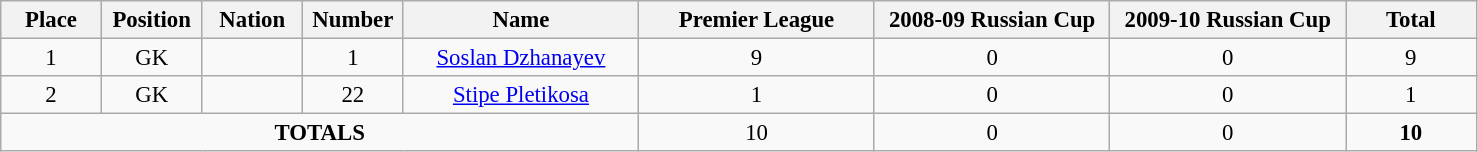<table class="wikitable" style="font-size: 95%; text-align: center;">
<tr>
<th width=60>Place</th>
<th width=60>Position</th>
<th width=60>Nation</th>
<th width=60>Number</th>
<th width=150>Name</th>
<th width=150>Premier League</th>
<th width=150>2008-09 Russian Cup</th>
<th width=150>2009-10 Russian Cup</th>
<th width=80>Total</th>
</tr>
<tr>
<td>1</td>
<td>GK</td>
<td></td>
<td>1</td>
<td><a href='#'>Soslan Dzhanayev</a></td>
<td>9</td>
<td>0</td>
<td>0</td>
<td>9</td>
</tr>
<tr>
<td>2</td>
<td>GK</td>
<td></td>
<td>22</td>
<td><a href='#'>Stipe Pletikosa</a></td>
<td>1</td>
<td>0</td>
<td>0</td>
<td>1</td>
</tr>
<tr>
<td colspan="5"><strong>TOTALS</strong></td>
<td>10</td>
<td>0</td>
<td>0</td>
<td><strong>10</strong></td>
</tr>
</table>
